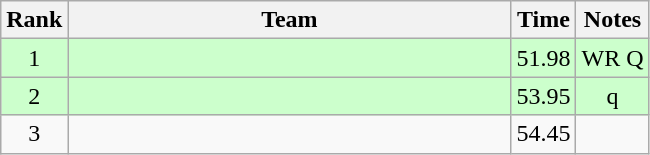<table class="wikitable" style="text-align:center">
<tr>
<th>Rank</th>
<th Style="width:18em">Team</th>
<th>Time</th>
<th>Notes</th>
</tr>
<tr style="background:#cfc">
<td>1</td>
<td style="text-align:left"></td>
<td>51.98</td>
<td>WR Q</td>
</tr>
<tr style="background:#cfc">
<td>2</td>
<td style="text-align:left"></td>
<td>53.95</td>
<td>q</td>
</tr>
<tr>
<td>3</td>
<td style="text-align:left"></td>
<td>54.45</td>
<td></td>
</tr>
</table>
